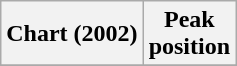<table class="wikitable sortable">
<tr>
<th>Chart (2002)</th>
<th>Peak<br>position</th>
</tr>
<tr>
</tr>
</table>
